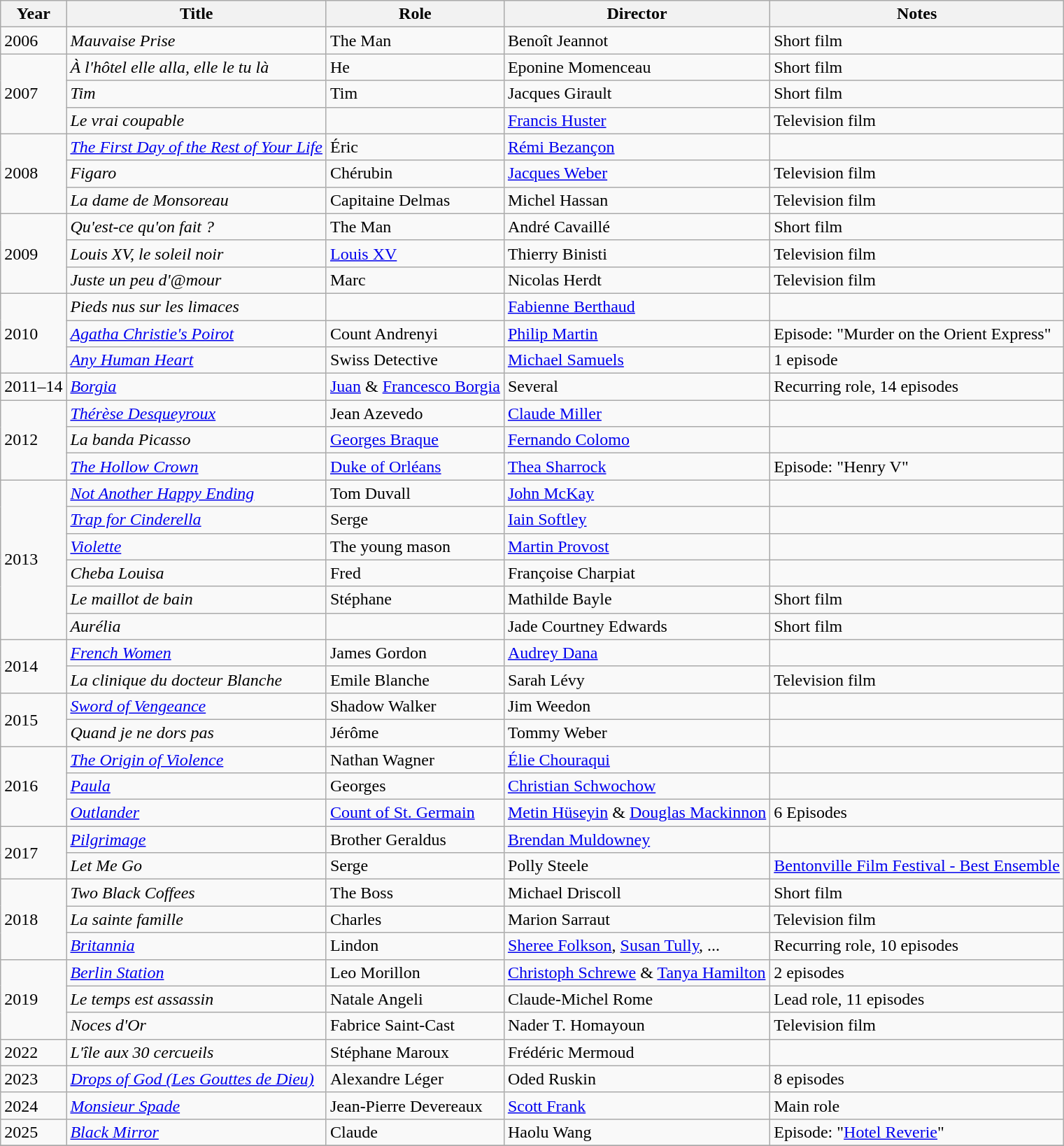<table class="wikitable sortable">
<tr>
<th>Year</th>
<th>Title</th>
<th>Role</th>
<th>Director</th>
<th class="unsortable">Notes</th>
</tr>
<tr>
<td rowspan=1>2006</td>
<td><em>Mauvaise Prise</em></td>
<td>The Man</td>
<td>Benoît Jeannot</td>
<td>Short film</td>
</tr>
<tr>
<td rowspan=3>2007</td>
<td><em>À l'hôtel elle alla, elle le tu là</em></td>
<td>He</td>
<td>Eponine Momenceau</td>
<td>Short film</td>
</tr>
<tr>
<td><em>Tim</em></td>
<td>Tim</td>
<td>Jacques Girault</td>
<td>Short film</td>
</tr>
<tr>
<td><em>Le vrai coupable</em></td>
<td></td>
<td><a href='#'>Francis Huster</a></td>
<td>Television film</td>
</tr>
<tr>
<td rowspan=3>2008</td>
<td><em><a href='#'>The First Day of the Rest of Your Life</a></em></td>
<td>Éric</td>
<td><a href='#'>Rémi Bezançon</a></td>
<td></td>
</tr>
<tr>
<td><em>Figaro</em></td>
<td>Chérubin</td>
<td><a href='#'>Jacques Weber</a></td>
<td>Television film</td>
</tr>
<tr>
<td><em>La dame de Monsoreau</em></td>
<td>Capitaine Delmas</td>
<td>Michel Hassan</td>
<td>Television film</td>
</tr>
<tr>
<td rowspan=3>2009</td>
<td><em>Qu'est-ce qu'on fait ?</em></td>
<td>The Man</td>
<td>André Cavaillé</td>
<td>Short film</td>
</tr>
<tr>
<td><em>Louis XV, le soleil noir</em></td>
<td><a href='#'>Louis XV</a></td>
<td>Thierry Binisti</td>
<td>Television film</td>
</tr>
<tr>
<td><em>Juste un peu d'@mour</em></td>
<td>Marc</td>
<td>Nicolas Herdt</td>
<td>Television film</td>
</tr>
<tr>
<td rowspan=3>2010</td>
<td><em>Pieds nus sur les limaces</em></td>
<td></td>
<td><a href='#'>Fabienne Berthaud</a></td>
<td></td>
</tr>
<tr>
<td><em><a href='#'>Agatha Christie's Poirot</a></em></td>
<td>Count Andrenyi</td>
<td><a href='#'>Philip Martin</a></td>
<td>Episode: "Murder on the Orient Express"</td>
</tr>
<tr>
<td><em><a href='#'>Any Human Heart</a></em></td>
<td>Swiss Detective</td>
<td><a href='#'>Michael Samuels</a></td>
<td>1 episode</td>
</tr>
<tr>
<td rowspan=1>2011–14</td>
<td><em><a href='#'>Borgia</a></em></td>
<td><a href='#'>Juan</a> & <a href='#'>Francesco Borgia</a></td>
<td>Several</td>
<td>Recurring role, 14 episodes</td>
</tr>
<tr>
<td rowspan=3>2012</td>
<td><em><a href='#'>Thérèse Desqueyroux</a></em></td>
<td>Jean Azevedo</td>
<td><a href='#'>Claude Miller</a></td>
<td></td>
</tr>
<tr>
<td><em>La banda Picasso</em></td>
<td><a href='#'>Georges Braque</a></td>
<td><a href='#'>Fernando Colomo</a></td>
<td></td>
</tr>
<tr>
<td><em><a href='#'>The Hollow Crown</a></em></td>
<td><a href='#'>Duke of Orléans</a></td>
<td><a href='#'>Thea Sharrock</a></td>
<td>Episode: "Henry V"</td>
</tr>
<tr>
<td rowspan=6>2013</td>
<td><em><a href='#'>Not Another Happy Ending</a></em></td>
<td>Tom Duvall</td>
<td><a href='#'>John McKay</a></td>
<td></td>
</tr>
<tr>
<td><em><a href='#'>Trap for Cinderella</a></em></td>
<td>Serge</td>
<td><a href='#'>Iain Softley</a></td>
<td></td>
</tr>
<tr>
<td><em><a href='#'>Violette</a></em></td>
<td>The young mason</td>
<td><a href='#'>Martin Provost</a></td>
<td></td>
</tr>
<tr>
<td><em>Cheba Louisa</em></td>
<td>Fred</td>
<td>Françoise Charpiat</td>
<td></td>
</tr>
<tr>
<td><em>Le maillot de bain</em></td>
<td>Stéphane</td>
<td>Mathilde Bayle</td>
<td>Short film</td>
</tr>
<tr>
<td><em>Aurélia</em></td>
<td></td>
<td>Jade Courtney Edwards</td>
<td>Short film</td>
</tr>
<tr>
<td rowspan=2>2014</td>
<td><em><a href='#'>French Women</a></em></td>
<td>James Gordon</td>
<td><a href='#'>Audrey Dana</a></td>
<td></td>
</tr>
<tr>
<td><em>La clinique du docteur Blanche</em></td>
<td>Emile Blanche</td>
<td>Sarah Lévy</td>
<td>Television film</td>
</tr>
<tr>
<td rowspan=2>2015</td>
<td><em><a href='#'>Sword of Vengeance</a></em></td>
<td>Shadow Walker</td>
<td>Jim Weedon</td>
<td></td>
</tr>
<tr>
<td><em>Quand je ne dors pas</em></td>
<td>Jérôme</td>
<td>Tommy Weber</td>
<td></td>
</tr>
<tr>
<td rowspan=3>2016</td>
<td><em><a href='#'>The Origin of Violence</a></em></td>
<td>Nathan Wagner</td>
<td><a href='#'>Élie Chouraqui</a></td>
<td></td>
</tr>
<tr>
<td><em><a href='#'>Paula</a></em></td>
<td>Georges</td>
<td><a href='#'>Christian Schwochow</a></td>
<td></td>
</tr>
<tr>
<td><em><a href='#'>Outlander</a></em></td>
<td><a href='#'>Count of St. Germain</a></td>
<td><a href='#'>Metin Hüseyin</a> & <a href='#'>Douglas Mackinnon</a></td>
<td>6 Episodes</td>
</tr>
<tr>
<td rowspan=2>2017</td>
<td><em><a href='#'>Pilgrimage</a></em></td>
<td>Brother Geraldus</td>
<td><a href='#'>Brendan Muldowney</a></td>
<td></td>
</tr>
<tr>
<td><em>Let Me Go</em></td>
<td>Serge</td>
<td>Polly Steele</td>
<td><a href='#'>Bentonville Film Festival - Best Ensemble</a></td>
</tr>
<tr>
<td rowspan=3>2018</td>
<td><em>Two Black Coffees</em></td>
<td>The Boss</td>
<td>Michael Driscoll</td>
<td>Short film</td>
</tr>
<tr>
<td><em>La sainte famille</em></td>
<td>Charles</td>
<td>Marion Sarraut</td>
<td>Television film</td>
</tr>
<tr>
<td><em><a href='#'>Britannia</a></em></td>
<td>Lindon</td>
<td><a href='#'>Sheree Folkson</a>, <a href='#'>Susan Tully</a>, ...</td>
<td>Recurring role, 10 episodes</td>
</tr>
<tr>
<td rowspan="3">2019</td>
<td><em><a href='#'>Berlin Station</a></em></td>
<td>Leo Morillon</td>
<td><a href='#'>Christoph Schrewe</a> & <a href='#'>Tanya Hamilton</a></td>
<td>2 episodes</td>
</tr>
<tr>
<td><em>Le temps est assassin</em></td>
<td>Natale Angeli</td>
<td>Claude-Michel Rome</td>
<td>Lead role, 11 episodes</td>
</tr>
<tr>
<td><em>Noces d'Or</em></td>
<td>Fabrice Saint-Cast</td>
<td>Nader T. Homayoun</td>
<td>Television film</td>
</tr>
<tr>
<td rowspan=1>2022</td>
<td><em>L'île aux 30 cercueils</em></td>
<td>Stéphane Maroux</td>
<td>Frédéric Mermoud</td>
<td></td>
</tr>
<tr>
<td rowspan=1>2023</td>
<td><em><a href='#'>Drops of God (Les Gouttes de Dieu)</a></em></td>
<td>Alexandre Léger</td>
<td>Oded Ruskin</td>
<td>8 episodes</td>
</tr>
<tr>
<td rowspan=1>2024</td>
<td><em><a href='#'>Monsieur Spade</a></em></td>
<td>Jean-Pierre Devereaux</td>
<td><a href='#'>Scott Frank</a></td>
<td>Main role</td>
</tr>
<tr>
<td rowspan=1>2025</td>
<td><em><a href='#'>Black Mirror</a></em></td>
<td>Claude</td>
<td>Haolu Wang</td>
<td>Episode: "<a href='#'>Hotel Reverie</a>"</td>
</tr>
<tr>
</tr>
</table>
